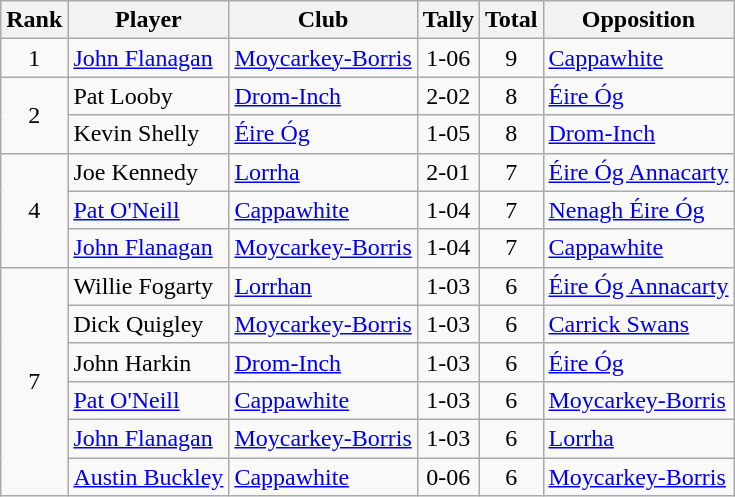<table class="wikitable">
<tr>
<th>Rank</th>
<th>Player</th>
<th>Club</th>
<th>Tally</th>
<th>Total</th>
<th>Opposition</th>
</tr>
<tr>
<td rowspan="1" style="text-align:center;">1</td>
<td><a href='#'>John Flanagan</a></td>
<td><a href='#'>Moycarkey-Borris</a></td>
<td align=center>1-06</td>
<td align=center>9</td>
<td><a href='#'>Cappawhite</a></td>
</tr>
<tr>
<td rowspan="2" style="text-align:center;">2</td>
<td>Pat Looby</td>
<td><a href='#'>Drom-Inch</a></td>
<td align=center>2-02</td>
<td align=center>8</td>
<td><a href='#'>Éire Óg</a></td>
</tr>
<tr>
<td>Kevin Shelly</td>
<td><a href='#'>Éire Óg</a></td>
<td align=center>1-05</td>
<td align=center>8</td>
<td><a href='#'>Drom-Inch</a></td>
</tr>
<tr>
<td rowspan="3" style="text-align:center;">4</td>
<td>Joe Kennedy</td>
<td><a href='#'>Lorrha</a></td>
<td align=center>2-01</td>
<td align=center>7</td>
<td><a href='#'>Éire Óg Annacarty</a></td>
</tr>
<tr>
<td><a href='#'>Pat O'Neill</a></td>
<td><a href='#'>Cappawhite</a></td>
<td align=center>1-04</td>
<td align=center>7</td>
<td><a href='#'>Nenagh Éire Óg</a></td>
</tr>
<tr>
<td><a href='#'>John Flanagan</a></td>
<td><a href='#'>Moycarkey-Borris</a></td>
<td align=center>1-04</td>
<td align=center>7</td>
<td><a href='#'>Cappawhite</a></td>
</tr>
<tr>
<td rowspan="6" style="text-align:center;">7</td>
<td>Willie Fogarty</td>
<td><a href='#'>Lorrhan</a></td>
<td align=center>1-03</td>
<td align=center>6</td>
<td><a href='#'>Éire Óg Annacarty</a></td>
</tr>
<tr>
<td>Dick Quigley</td>
<td><a href='#'>Moycarkey-Borris</a></td>
<td align=center>1-03</td>
<td align=center>6</td>
<td><a href='#'>Carrick Swans</a></td>
</tr>
<tr>
<td>John Harkin</td>
<td><a href='#'>Drom-Inch</a></td>
<td align=center>1-03</td>
<td align=center>6</td>
<td><a href='#'>Éire Óg</a></td>
</tr>
<tr>
<td><a href='#'>Pat O'Neill</a></td>
<td><a href='#'>Cappawhite</a></td>
<td align=center>1-03</td>
<td align=center>6</td>
<td><a href='#'>Moycarkey-Borris</a></td>
</tr>
<tr>
<td><a href='#'>John Flanagan</a></td>
<td><a href='#'>Moycarkey-Borris</a></td>
<td align=center>1-03</td>
<td align=center>6</td>
<td><a href='#'>Lorrha</a></td>
</tr>
<tr>
<td><a href='#'>Austin Buckley</a></td>
<td><a href='#'>Cappawhite</a></td>
<td align=center>0-06</td>
<td align=center>6</td>
<td><a href='#'>Moycarkey-Borris</a></td>
</tr>
</table>
